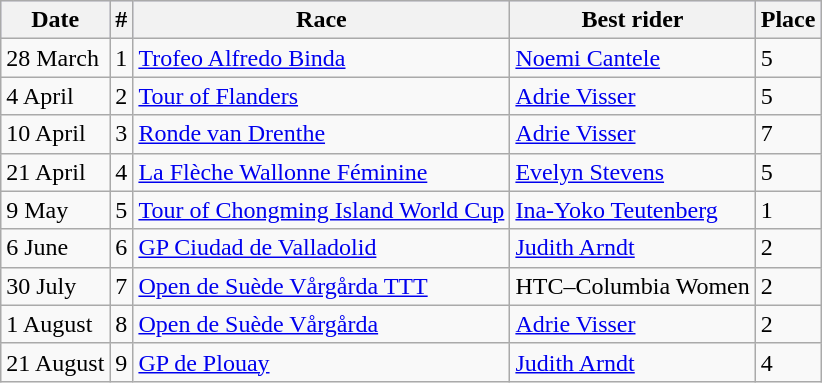<table class="wikitable">
<tr style="background:#ccccff;">
<th>Date</th>
<th>#</th>
<th>Race</th>
<th>Best rider</th>
<th>Place</th>
</tr>
<tr>
<td>28 March</td>
<td>1</td>
<td><a href='#'>Trofeo Alfredo Binda</a></td>
<td> <a href='#'>Noemi Cantele</a></td>
<td>5</td>
</tr>
<tr>
<td>4 April</td>
<td>2</td>
<td><a href='#'>Tour of Flanders</a></td>
<td> <a href='#'>Adrie Visser</a></td>
<td>5</td>
</tr>
<tr>
<td>10 April</td>
<td>3</td>
<td><a href='#'>Ronde van Drenthe</a></td>
<td> <a href='#'>Adrie Visser</a></td>
<td>7</td>
</tr>
<tr>
<td>21 April</td>
<td>4</td>
<td><a href='#'>La Flèche Wallonne Féminine</a></td>
<td> <a href='#'>Evelyn Stevens</a></td>
<td>5</td>
</tr>
<tr>
<td>9  May</td>
<td>5</td>
<td><a href='#'>Tour of Chongming Island World Cup</a></td>
<td> <a href='#'>Ina-Yoko Teutenberg</a></td>
<td>1</td>
</tr>
<tr>
<td>6 June</td>
<td>6</td>
<td><a href='#'>GP Ciudad de Valladolid</a></td>
<td> <a href='#'>Judith Arndt</a></td>
<td>2</td>
</tr>
<tr>
<td>30 July</td>
<td>7</td>
<td><a href='#'>Open de Suède Vårgårda TTT</a></td>
<td>HTC–Columbia Women</td>
<td>2</td>
</tr>
<tr>
<td>1 August</td>
<td>8</td>
<td><a href='#'>Open de Suède Vårgårda</a></td>
<td> <a href='#'>Adrie Visser</a></td>
<td>2</td>
</tr>
<tr>
<td>21 August</td>
<td>9</td>
<td><a href='#'>GP de Plouay</a></td>
<td> <a href='#'>Judith Arndt</a></td>
<td>4</td>
</tr>
</table>
